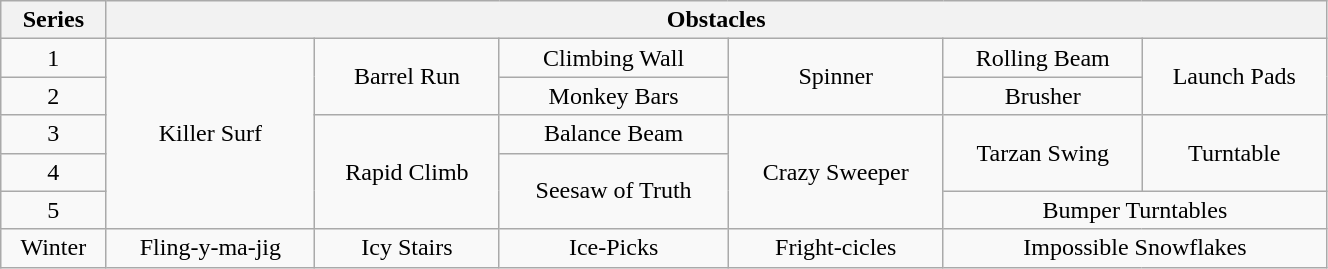<table class="wikitable" style="text-align:center; width: 70%">
<tr>
<th>Series</th>
<th colspan=6>Obstacles</th>
</tr>
<tr>
<td>1</td>
<td rowspan=5>Killer Surf</td>
<td rowspan=2>Barrel Run</td>
<td>Climbing Wall</td>
<td rowspan=2>Spinner</td>
<td>Rolling Beam</td>
<td rowspan=2>Launch Pads</td>
</tr>
<tr>
<td>2</td>
<td>Monkey Bars</td>
<td>Brusher</td>
</tr>
<tr>
<td>3</td>
<td rowspan=3>Rapid Climb</td>
<td>Balance Beam</td>
<td rowspan=3>Crazy Sweeper</td>
<td rowspan=2>Tarzan Swing</td>
<td rowspan=2>Turntable</td>
</tr>
<tr>
<td>4</td>
<td rowspan=2>Seesaw of Truth</td>
</tr>
<tr>
<td>5</td>
<td colspan=2>Bumper Turntables</td>
</tr>
<tr>
<td>Winter</td>
<td>Fling-y-ma-jig</td>
<td>Icy Stairs</td>
<td>Ice-Picks</td>
<td>Fright-cicles</td>
<td colspan=2>Impossible Snowflakes</td>
</tr>
</table>
